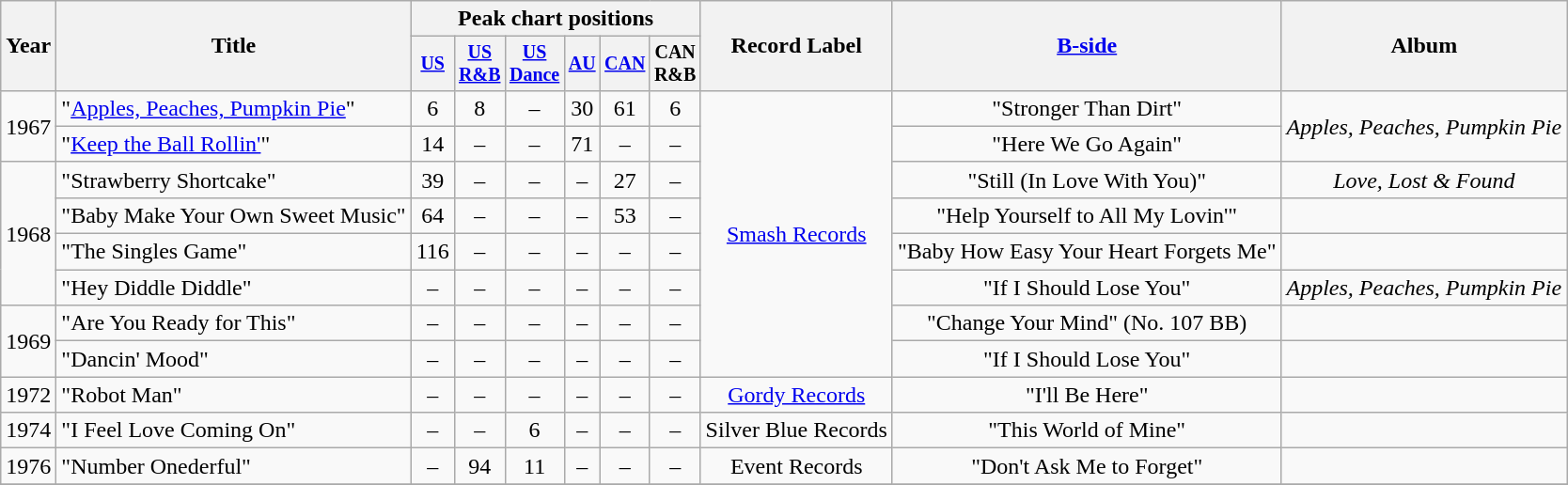<table class="wikitable" style=text-align:center;>
<tr>
<th rowspan="2">Year</th>
<th rowspan="2">Title</th>
<th colspan="6">Peak chart positions</th>
<th rowspan="2">Record Label</th>
<th rowspan="2"><a href='#'>B-side</a></th>
<th rowspan="2">Album</th>
</tr>
<tr style="font-size:smaller;">
<th align=centre><a href='#'>US</a></th>
<th align=centre><a href='#'>US<br>R&B</a></th>
<th align=centre><a href='#'>US<br>Dance</a></th>
<th align=centre><a href='#'>AU</a></th>
<th align=centre><a href='#'>CAN</a></th>
<th align=centre>CAN<br>R&B</th>
</tr>
<tr>
<td rowspan="2">1967</td>
<td align=left>"<a href='#'>Apples, Peaches, Pumpkin Pie</a>"</td>
<td>6</td>
<td>8</td>
<td>–</td>
<td>30</td>
<td>61</td>
<td>6</td>
<td rowspan="8"><a href='#'>Smash Records</a></td>
<td>"Stronger Than Dirt"</td>
<td rowspan="2"><em>Apples, Peaches, Pumpkin Pie</em></td>
</tr>
<tr>
<td align=left>"<a href='#'>Keep the Ball Rollin'</a>"</td>
<td>14</td>
<td>–</td>
<td>–</td>
<td>71</td>
<td>–</td>
<td>–</td>
<td>"Here We Go Again"</td>
</tr>
<tr>
<td rowspan="4">1968</td>
<td align=left>"Strawberry Shortcake"</td>
<td>39</td>
<td>–</td>
<td>–</td>
<td>–</td>
<td>27</td>
<td>–</td>
<td>"Still (In Love With You)"</td>
<td rowspan="1"><em>Love, Lost & Found</em></td>
</tr>
<tr>
<td align=left>"Baby Make Your Own Sweet Music"</td>
<td>64</td>
<td>–</td>
<td>–</td>
<td>–</td>
<td>53</td>
<td>–</td>
<td>"Help Yourself to All My Lovin'"</td>
<td></td>
</tr>
<tr>
<td align=left>"The Singles Game"</td>
<td>116</td>
<td>–</td>
<td>–</td>
<td>–</td>
<td>–</td>
<td>–</td>
<td>"Baby How Easy Your Heart Forgets Me"</td>
<td></td>
</tr>
<tr>
<td align=left>"Hey Diddle Diddle"</td>
<td>–</td>
<td>–</td>
<td>–</td>
<td>–</td>
<td>–</td>
<td>–</td>
<td>"If I Should Lose You"</td>
<td rowspan="1"><em>Apples, Peaches, Pumpkin Pie</em></td>
</tr>
<tr>
<td rowspan="2">1969</td>
<td align=left>"Are You Ready for This"</td>
<td>–</td>
<td>–</td>
<td>–</td>
<td>–</td>
<td>–</td>
<td>–</td>
<td>"Change Your Mind" (No. 107 BB)</td>
<td></td>
</tr>
<tr>
<td align=left>"Dancin' Mood"</td>
<td>–</td>
<td>–</td>
<td>–</td>
<td>–</td>
<td>–</td>
<td>–</td>
<td>"If I Should Lose You"</td>
<td></td>
</tr>
<tr>
<td rowspan="1">1972</td>
<td align=left>"Robot Man"</td>
<td>–</td>
<td>–</td>
<td>–</td>
<td>–</td>
<td>–</td>
<td>–</td>
<td rowspan="1"><a href='#'>Gordy Records</a></td>
<td>"I'll Be Here"</td>
<td></td>
</tr>
<tr>
<td rowspan="1">1974</td>
<td align=left>"I Feel Love Coming On"</td>
<td>–</td>
<td>–</td>
<td>6</td>
<td>–</td>
<td>–</td>
<td>–</td>
<td rowspan="1">Silver Blue Records</td>
<td>"This World of Mine"</td>
<td></td>
</tr>
<tr>
<td rowspan="1">1976</td>
<td align=left>"Number Onederful"</td>
<td>–</td>
<td>94</td>
<td>11</td>
<td>–</td>
<td>–</td>
<td>–</td>
<td rowspan="1">Event Records</td>
<td>"Don't Ask Me to Forget"</td>
<td></td>
</tr>
<tr>
</tr>
</table>
